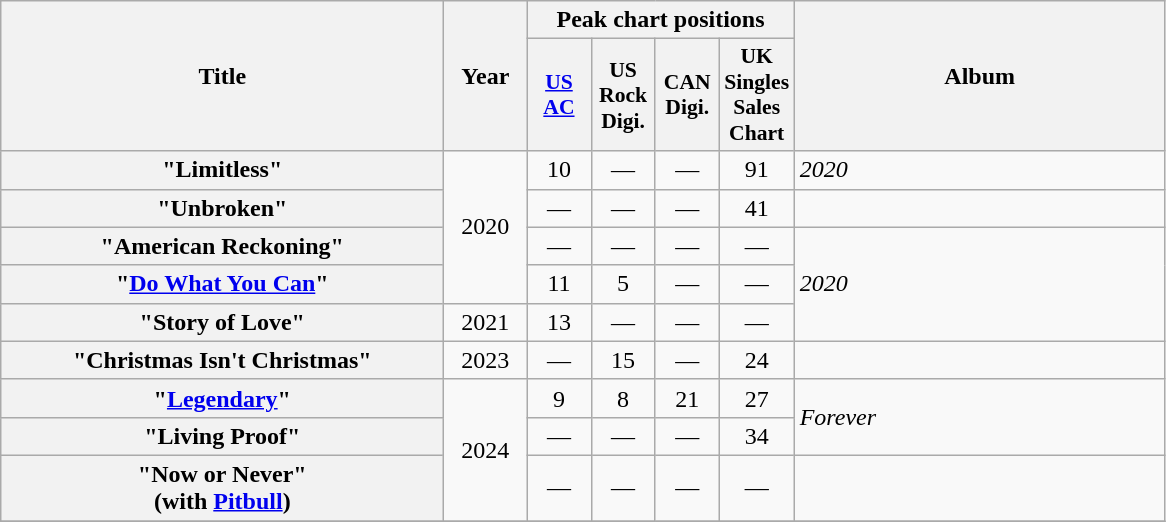<table class="wikitable plainrowheaders" style="text-align:center;" border="1">
<tr>
<th scope="col" rowspan="2" style="width:18em;">Title</th>
<th scope="col" rowspan="2" style="width:3em;">Year</th>
<th scope="col" colspan="4">Peak chart positions</th>
<th scope="col" rowspan="2" style="width:15em;">Album</th>
</tr>
<tr>
<th scope="col" style="width:2.5em;font-size:90%;"><a href='#'>US<br>AC</a><br></th>
<th scope="col" style="width:2.5em;font-size:90%;">US Rock Digi.</th>
<th scope="col" style="width:2.5em;font-size:90%;">CAN Digi.</th>
<th scope="col" style="width:2.5em;font-size:90%;">UK Singles Sales Chart</th>
</tr>
<tr>
<th scope="row">"Limitless"</th>
<td rowspan="4">2020</td>
<td>10</td>
<td>—</td>
<td>—</td>
<td>91</td>
<td style="text-align:left;"><em>2020</em></td>
</tr>
<tr>
<th scope="row">"Unbroken"<br></th>
<td>—</td>
<td>—</td>
<td>—</td>
<td>41</td>
<td></td>
</tr>
<tr>
<th scope="row">"American Reckoning"</th>
<td>—</td>
<td>—</td>
<td>—</td>
<td>—</td>
<td style="text-align:left;" rowspan="3"><em>2020</em></td>
</tr>
<tr>
<th scope="row">"<a href='#'>Do What You Can</a>"<br></th>
<td>11</td>
<td>5</td>
<td>—</td>
<td>—</td>
</tr>
<tr>
<th scope="row">"Story of Love"</th>
<td>2021</td>
<td>13</td>
<td>—</td>
<td>—</td>
<td>—</td>
</tr>
<tr>
<th scope="row">"Christmas Isn't Christmas"</th>
<td>2023</td>
<td>—</td>
<td>15</td>
<td>—</td>
<td>24</td>
<td></td>
</tr>
<tr>
<th scope="row">"<a href='#'>Legendary</a>"</th>
<td rowspan="3">2024</td>
<td>9</td>
<td>8</td>
<td>21</td>
<td>27</td>
<td style="text-align:left;" rowspan="2"><em>Forever</em></td>
</tr>
<tr>
<th scope="row">"Living Proof"</th>
<td>—</td>
<td>—</td>
<td>—</td>
<td>34</td>
</tr>
<tr>
<th scope="row">"Now or Never"<br><span>(with <a href='#'>Pitbull</a>)</span></th>
<td>—</td>
<td>—</td>
<td>—</td>
<td>—</td>
<td></td>
</tr>
<tr>
</tr>
</table>
